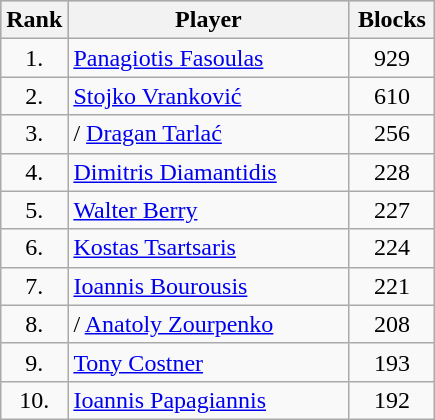<table class="wikitable"  style="text-align:center;">
<tr style="background:silver;">
<th style="width:20px;">Rank</th>
<th style="width:180px;">Player</th>
<th style="width:50px;">Blocks</th>
</tr>
<tr>
<td>1.</td>
<td style="text-align:left"> <a href='#'>Panagiotis Fasoulas</a></td>
<td>929</td>
</tr>
<tr>
<td>2.</td>
<td style="text-align:left"> <a href='#'>Stojko Vranković</a></td>
<td>610</td>
</tr>
<tr>
<td>3.</td>
<td style="text-align:left">/ <a href='#'>Dragan Tarlać</a></td>
<td>256</td>
</tr>
<tr>
<td>4.</td>
<td style="text-align:left"> <a href='#'>Dimitris Diamantidis</a></td>
<td>228</td>
</tr>
<tr>
<td>5.</td>
<td style="text-align:left"> <a href='#'>Walter Berry</a></td>
<td>227</td>
</tr>
<tr>
<td>6.</td>
<td style="text-align:left"> <a href='#'>Kostas Tsartsaris</a></td>
<td>224</td>
</tr>
<tr>
<td>7.</td>
<td style="text-align:left"> <a href='#'>Ioannis Bourousis</a></td>
<td>221</td>
</tr>
<tr>
<td>8.</td>
<td style="text-align:left">/ <a href='#'>Anatoly Zourpenko</a></td>
<td>208</td>
</tr>
<tr>
<td>9.</td>
<td style="text-align:left"> <a href='#'>Tony Costner</a></td>
<td>193</td>
</tr>
<tr>
<td>10.</td>
<td style="text-align:left"> <a href='#'>Ioannis Papagiannis</a></td>
<td>192</td>
</tr>
</table>
